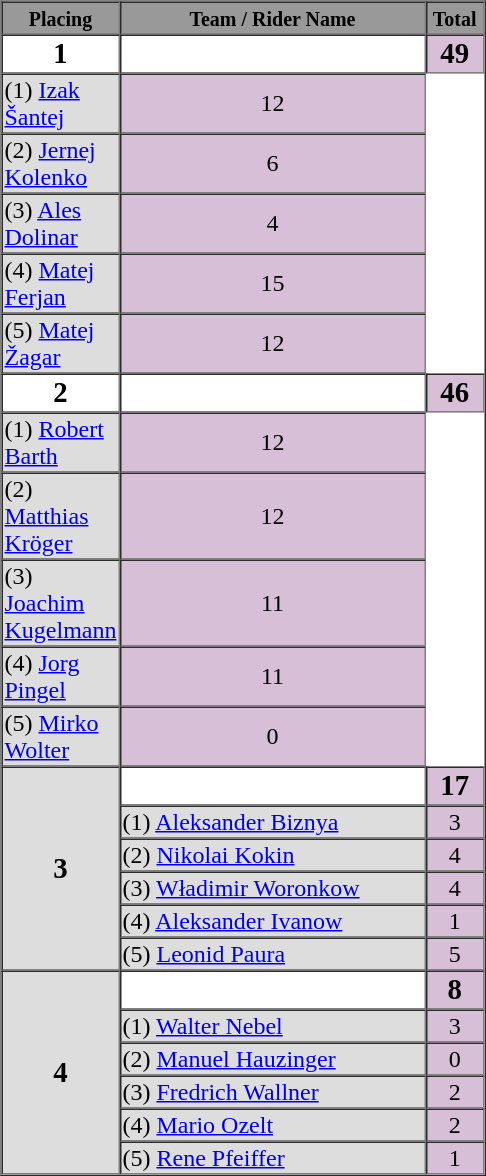<table border="1" cellspacing="0" cellpadding="1" align="left">
<tr align="center" style="background:#999999;">
<td width="15"><small><strong>Placing</strong></small></td>
<td width="200"><small><strong>Team / Rider Name</strong></small></td>
<td width="35"><small><strong>Total</strong></small></td>
</tr>
<tr align=center>
<td><big><strong>1</strong></big></td>
<td align=left ><big></big></td>
<td style="background:#D8BFD8;"><big><strong>49</strong></big></td>
</tr>
<tr align=center style="background:#DDDDDD;">
<td align=left>(1) <a href='#'>Izak Šantej</a></td>
<td style="background:#D8BFD8;">12</td>
</tr>
<tr align=center style="background:#DDDDDD;">
<td align=left>(2) <a href='#'>Jernej Kolenko</a></td>
<td style="background:#D8BFD8;">6</td>
</tr>
<tr align=center style="background:#DDDDDD;">
<td align=left>(3) <a href='#'>Ales Dolinar</a></td>
<td style="background:#D8BFD8;">4</td>
</tr>
<tr align=center style="background:#DDDDDD;">
<td align=left>(4) <a href='#'>Matej Ferjan</a></td>
<td style="background:#D8BFD8;">15</td>
</tr>
<tr align=center style="background:#DDDDDD;">
<td align=left>(5) <a href='#'>Matej Žagar</a></td>
<td style="background:#D8BFD8;">12</td>
</tr>
<tr align=center>
<td><big><strong>2</strong></big></td>
<td align=left ><big></big></td>
<td style="background:#D8BFD8;"><big><strong>46</strong></big></td>
</tr>
<tr align=center style="background:#DDDDDD;">
<td align=left>(1) <a href='#'>Robert Barth</a></td>
<td style="background:#D8BFD8;">12</td>
</tr>
<tr align=center style="background:#DDDDDD;">
<td align=left>(2) <a href='#'>Matthias Kröger</a></td>
<td style="background:#D8BFD8;">12</td>
</tr>
<tr align=center style="background:#DDDDDD;">
<td align=left>(3) <a href='#'>Joachim Kugelmann</a></td>
<td style="background:#D8BFD8;">11</td>
</tr>
<tr align=center style="background:#DDDDDD;">
<td align=left>(4) <a href='#'>Jorg Pingel</a></td>
<td style="background:#D8BFD8;">11</td>
</tr>
<tr align=center style="background:#DDDDDD;">
<td align=left>(5) <a href='#'>Mirko Wolter</a></td>
<td style="background:#D8BFD8;">0</td>
</tr>
<tr align=center>
<td rowspan=6 style="background:#DDDDDD;"><big><strong>3</strong></big></td>
<td align=left ><big></big></td>
<td style="background:#D8BFD8;"><big><strong>17</strong></big></td>
</tr>
<tr align=center style="background:#DDDDDD;">
<td align=left>(1) <a href='#'>Aleksander Biznya</a></td>
<td style="background:#D8BFD8;">3</td>
</tr>
<tr align=center style="background:#DDDDDD;">
<td align=left>(2) <a href='#'>Nikolai Kokin</a></td>
<td style="background:#D8BFD8;">4</td>
</tr>
<tr align=center style="background:#DDDDDD;">
<td align=left>(3) <a href='#'>Władimir Woronkow</a></td>
<td style="background:#D8BFD8;">4</td>
</tr>
<tr align=center style="background:#DDDDDD;">
<td align=left>(4) <a href='#'>Aleksander Ivanow</a></td>
<td style="background:#D8BFD8;">1</td>
</tr>
<tr align=center style="background:#DDDDDD;">
<td align=left>(5) <a href='#'>Leonid Paura</a></td>
<td style="background:#D8BFD8;">5</td>
</tr>
<tr align=center>
<td rowspan=6 style="background:#DDDDDD;"><big><strong>4</strong></big></td>
<td align=left ><big></big></td>
<td style="background:#D8BFD8;"><big><strong>8</strong></big></td>
</tr>
<tr align=center style="background:#DDDDDD;">
<td align=left>(1) <a href='#'>Walter Nebel</a></td>
<td style="background:#D8BFD8;">3</td>
</tr>
<tr align=center style="background:#DDDDDD;">
<td align=left>(2) <a href='#'>Manuel Hauzinger</a></td>
<td style="background:#D8BFD8;">0</td>
</tr>
<tr align=center style="background:#DDDDDD;">
<td align=left>(3) <a href='#'>Fredrich Wallner</a></td>
<td style="background:#D8BFD8;">2</td>
</tr>
<tr align=center style="background:#DDDDDD;">
<td align=left>(4) <a href='#'>Mario Ozelt</a></td>
<td style="background:#D8BFD8;">2</td>
</tr>
<tr align=center style="background:#DDDDDD;">
<td align=left>(5) <a href='#'>Rene Pfeiffer</a></td>
<td style="background:#D8BFD8;">1</td>
</tr>
</table>
